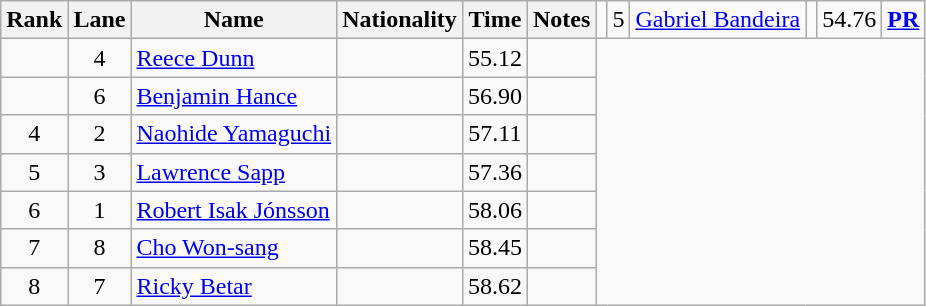<table class="wikitable sortable" style="text-align:center">
<tr>
<th>Rank</th>
<th>Lane</th>
<th>Name</th>
<th>Nationality</th>
<th>Time</th>
<th>Notes</th>
<td></td>
<td>5</td>
<td align="left"><a href='#'>Gabriel Bandeira</a></td>
<td align="left"></td>
<td>54.76</td>
<td><strong><a href='#'>PR</a></strong></td>
</tr>
<tr>
<td></td>
<td>4</td>
<td align=left><a href='#'>Reece Dunn</a></td>
<td align=left></td>
<td>55.12</td>
<td></td>
</tr>
<tr>
<td></td>
<td>6</td>
<td align="left"><a href='#'>Benjamin Hance</a></td>
<td align="left"></td>
<td>56.90</td>
<td></td>
</tr>
<tr>
<td>4</td>
<td>2</td>
<td align="left"><a href='#'>Naohide Yamaguchi</a></td>
<td align="left"></td>
<td>57.11</td>
<td></td>
</tr>
<tr>
<td>5</td>
<td>3</td>
<td align="left"><a href='#'>Lawrence Sapp</a></td>
<td align="left"></td>
<td>57.36</td>
<td></td>
</tr>
<tr>
<td>6</td>
<td>1</td>
<td align="left"><a href='#'>Robert Isak Jónsson</a></td>
<td align="left"></td>
<td>58.06</td>
<td></td>
</tr>
<tr>
<td>7</td>
<td>8</td>
<td align="left"><a href='#'>Cho Won-sang</a></td>
<td align="left"></td>
<td>58.45</td>
<td></td>
</tr>
<tr>
<td>8</td>
<td>7</td>
<td align="left"><a href='#'>Ricky Betar</a></td>
<td align="left"></td>
<td>58.62</td>
<td></td>
</tr>
</table>
